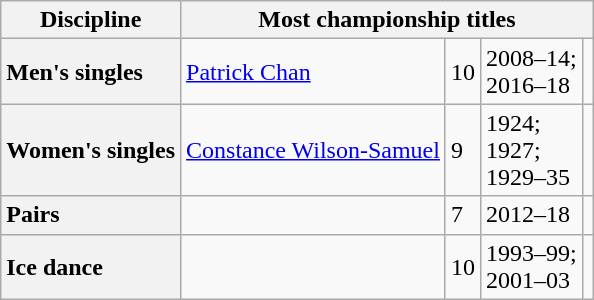<table class="wikitable unsortable" style="text-align:left">
<tr>
<th scope="col">Discipline</th>
<th colspan="4" scope="col">Most championship titles</th>
</tr>
<tr>
<th scope="row" style="text-align:left">Men's singles</th>
<td><a href='#'>Patrick Chan</a></td>
<td>10</td>
<td>2008–14;<br>2016–18</td>
<td></td>
</tr>
<tr>
<th scope="row" style="text-align:left">Women's singles</th>
<td><a href='#'>Constance Wilson-Samuel</a></td>
<td>9</td>
<td>1924;<br>1927;<br>1929–35</td>
<td></td>
</tr>
<tr>
<th scope="row" style="text-align:left">Pairs</th>
<td></td>
<td>7</td>
<td>2012–18</td>
<td></td>
</tr>
<tr>
<th scope="row" style="text-align:left">Ice dance</th>
<td></td>
<td>10</td>
<td>1993–99;<br>2001–03</td>
<td></td>
</tr>
</table>
